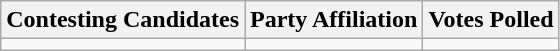<table class="wikitable sortable">
<tr>
<th>Contesting Candidates</th>
<th>Party Affiliation</th>
<th>Votes Polled</th>
</tr>
<tr>
<td></td>
<td></td>
<td></td>
</tr>
</table>
